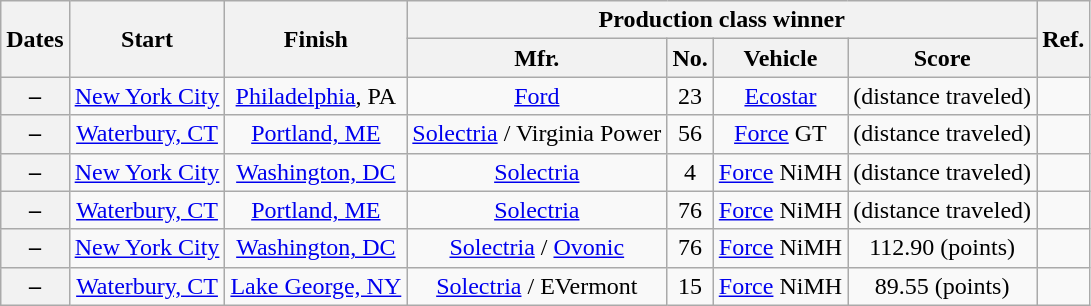<table class="wikitable sortable" style="font-size:100%;text-align:center;">
<tr>
<th rowspan=2>Dates</th>
<th rowspan=2>Start</th>
<th rowspan=2>Finish</th>
<th colspan=4>Production class winner</th>
<th rowspan=2>Ref.</th>
</tr>
<tr>
<th>Mfr.</th>
<th>No.</th>
<th>Vehicle</th>
<th>Score</th>
</tr>
<tr>
<th> – </th>
<td><a href='#'>New York City</a></td>
<td><a href='#'>Philadelphia</a>, PA</td>
<td><a href='#'>Ford</a></td>
<td>23</td>
<td><a href='#'>Ecostar</a></td>
<td> (distance traveled)</td>
<td></td>
</tr>
<tr>
<th> – </th>
<td><a href='#'>Waterbury, CT</a></td>
<td><a href='#'>Portland, ME</a></td>
<td><a href='#'>Solectria</a> / Virginia Power</td>
<td>56</td>
<td><a href='#'>Force</a> GT</td>
<td> (distance traveled)</td>
<td></td>
</tr>
<tr>
<th> – </th>
<td><a href='#'>New York City</a></td>
<td><a href='#'>Washington, DC</a></td>
<td><a href='#'>Solectria</a></td>
<td>4</td>
<td><a href='#'>Force</a> NiMH</td>
<td> (distance traveled)</td>
<td></td>
</tr>
<tr>
<th> – </th>
<td><a href='#'>Waterbury, CT</a></td>
<td><a href='#'>Portland, ME</a></td>
<td><a href='#'>Solectria</a></td>
<td>76</td>
<td><a href='#'>Force</a> NiMH</td>
<td> (distance traveled)</td>
<td></td>
</tr>
<tr>
<th> – </th>
<td><a href='#'>New York City</a></td>
<td><a href='#'>Washington, DC</a></td>
<td><a href='#'>Solectria</a> / <a href='#'>Ovonic</a></td>
<td>76</td>
<td><a href='#'>Force</a> NiMH</td>
<td>112.90 (points)</td>
<td></td>
</tr>
<tr>
<th> – </th>
<td><a href='#'>Waterbury, CT</a></td>
<td><a href='#'>Lake George, NY</a></td>
<td><a href='#'>Solectria</a> / EVermont</td>
<td>15</td>
<td><a href='#'>Force</a> NiMH</td>
<td>89.55 (points)</td>
<td></td>
</tr>
</table>
